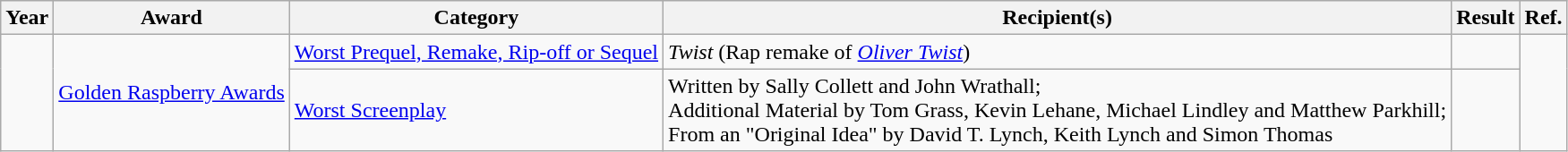<table class="wikitable sortable">
<tr>
<th>Year</th>
<th>Award</th>
<th>Category</th>
<th>Recipient(s)</th>
<th>Result</th>
<th>Ref.</th>
</tr>
<tr>
<td rowspan="2"></td>
<td rowspan="2"><a href='#'>Golden Raspberry Awards</a></td>
<td><a href='#'>Worst Prequel, Remake, Rip-off or Sequel</a></td>
<td><em>Twist</em> (Rap remake of <em><a href='#'>Oliver Twist</a></em>)</td>
<td></td>
<td rowspan="2" align="center"></td>
</tr>
<tr>
<td><a href='#'>Worst Screenplay</a></td>
<td>Written by Sally Collett and John Wrathall; <br> Additional Material by Tom Grass, Kevin Lehane, Michael Lindley and Matthew Parkhill; <br> From an "Original Idea" by David T. Lynch, Keith Lynch and Simon Thomas</td>
<td></td>
</tr>
</table>
